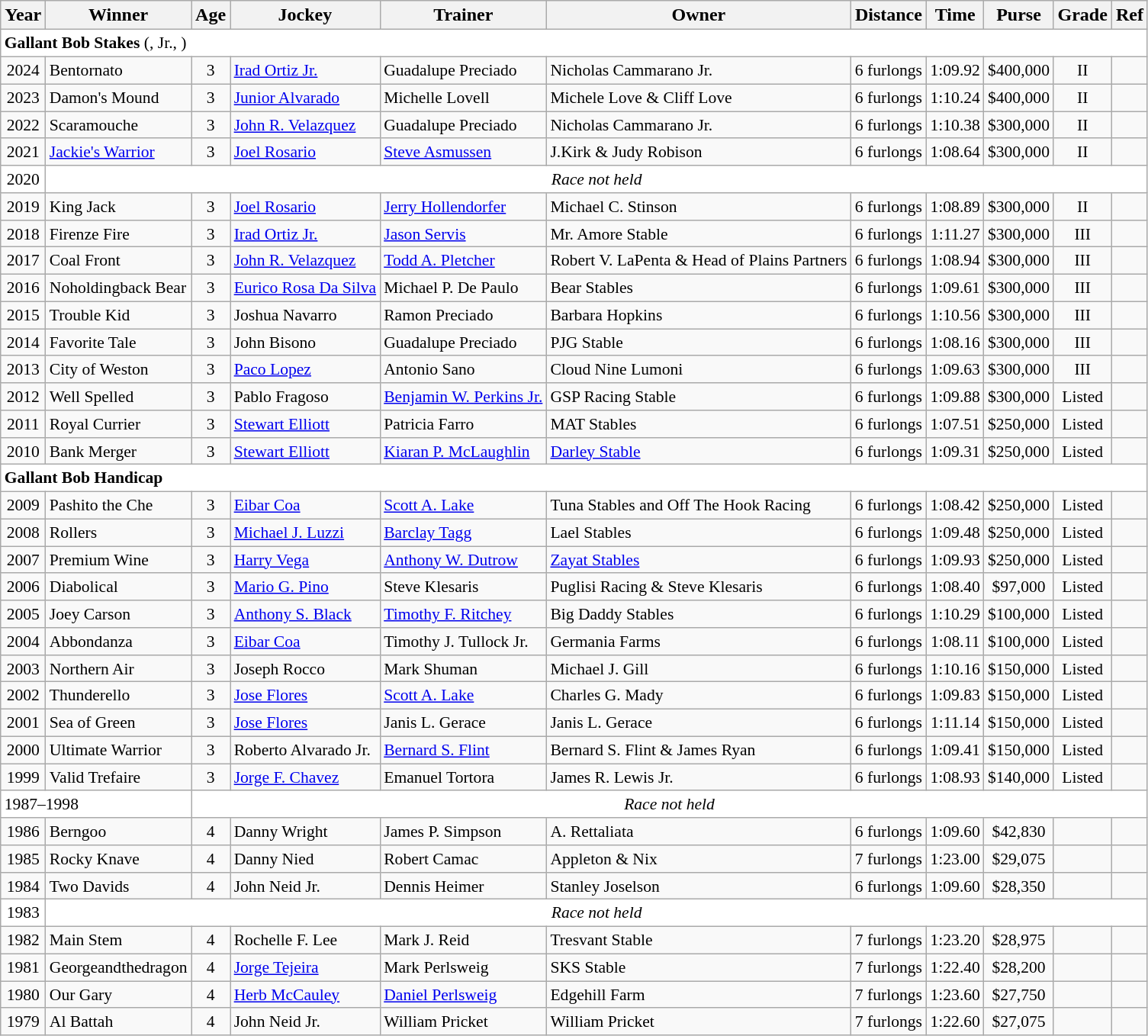<table class="wikitable sortable">
<tr>
<th>Year</th>
<th>Winner</th>
<th>Age</th>
<th>Jockey</th>
<th>Trainer</th>
<th>Owner</th>
<th>Distance</th>
<th>Time</th>
<th>Purse</th>
<th>Grade</th>
<th>Ref</th>
</tr>
<tr style="font-size:90%; background-color:white">
<td align="left" colspan=11><strong>Gallant Bob Stakes</strong> (, Jr., )</td>
</tr>
<tr style="font-size:90%;">
<td align=center>2024</td>
<td>Bentornato</td>
<td align=center>3</td>
<td><a href='#'>Irad Ortiz Jr.</a></td>
<td>Guadalupe Preciado</td>
<td>Nicholas Cammarano Jr.</td>
<td align=center>6 furlongs</td>
<td align=center>1:09.92</td>
<td align=center>$400,000</td>
<td align=center>II</td>
<td></td>
</tr>
<tr style="font-size:90%;">
<td align=center>2023</td>
<td>Damon's Mound</td>
<td align=center>3</td>
<td><a href='#'>Junior Alvarado</a></td>
<td>Michelle Lovell</td>
<td>Michele Love & Cliff Love</td>
<td align=center>6 furlongs</td>
<td align=center>1:10.24</td>
<td align=center>$400,000</td>
<td align=center>II</td>
<td></td>
</tr>
<tr style="font-size:90%;">
<td align=center>2022</td>
<td>Scaramouche</td>
<td align=center>3</td>
<td><a href='#'>John R. Velazquez</a></td>
<td>Guadalupe Preciado</td>
<td>Nicholas Cammarano Jr.</td>
<td align=center>6 furlongs</td>
<td align=center>1:10.38</td>
<td align=center>$300,000</td>
<td align=center>II</td>
<td></td>
</tr>
<tr style="font-size:90%;">
<td align=center>2021</td>
<td><a href='#'>Jackie's Warrior</a></td>
<td align=center>3</td>
<td><a href='#'>Joel Rosario</a></td>
<td><a href='#'>Steve Asmussen</a></td>
<td>J.Kirk & Judy Robison</td>
<td align=center>6 furlongs</td>
<td align=center>1:08.64</td>
<td align=center>$300,000</td>
<td align=center>II</td>
<td></td>
</tr>
<tr style="font-size:90%; background-color:white">
<td align="center">2020</td>
<td align="center" colspan=10><em>Race not held</em></td>
</tr>
<tr style="font-size:90%;">
<td align=center>2019</td>
<td>King Jack</td>
<td align=center>3</td>
<td><a href='#'>Joel Rosario</a></td>
<td><a href='#'>Jerry Hollendorfer</a></td>
<td>Michael C. Stinson</td>
<td align=center>6 furlongs</td>
<td align=center>1:08.89</td>
<td align=center>$300,000</td>
<td align=center>II</td>
<td></td>
</tr>
<tr style="font-size:90%;">
<td align=center>2018</td>
<td>Firenze Fire</td>
<td align=center>3</td>
<td><a href='#'>Irad Ortiz Jr.</a></td>
<td><a href='#'>Jason Servis</a></td>
<td>Mr. Amore Stable</td>
<td align=center>6 furlongs</td>
<td align=center>1:11.27</td>
<td align=center>$300,000</td>
<td align=center>III</td>
<td></td>
</tr>
<tr style="font-size:90%;">
<td align=center>2017</td>
<td>Coal Front</td>
<td align=center>3</td>
<td><a href='#'>John R. Velazquez</a></td>
<td><a href='#'>Todd A. Pletcher</a></td>
<td>Robert V. LaPenta & Head of Plains Partners</td>
<td align=center>6 furlongs</td>
<td align=center>1:08.94</td>
<td align=center>$300,000</td>
<td align=center>III</td>
<td></td>
</tr>
<tr style="font-size:90%;">
<td align=center>2016</td>
<td>Noholdingback Bear</td>
<td align=center>3</td>
<td><a href='#'>Eurico Rosa Da Silva</a></td>
<td>Michael P. De Paulo</td>
<td>Bear Stables</td>
<td align=center>6 furlongs</td>
<td align=center>1:09.61</td>
<td align=center>$300,000</td>
<td align=center>III</td>
<td></td>
</tr>
<tr style="font-size:90%;">
<td align=center>2015</td>
<td>Trouble Kid</td>
<td align=center>3</td>
<td>Joshua Navarro</td>
<td>Ramon Preciado</td>
<td>Barbara Hopkins</td>
<td align=center>6 furlongs</td>
<td align=center>1:10.56</td>
<td align=center>$300,000</td>
<td align=center>III</td>
<td></td>
</tr>
<tr style="font-size:90%;">
<td align=center>2014</td>
<td>Favorite Tale</td>
<td align=center>3</td>
<td>John Bisono</td>
<td>Guadalupe Preciado</td>
<td>PJG Stable</td>
<td align=center>6 furlongs</td>
<td align=center>1:08.16</td>
<td align=center>$300,000</td>
<td align=center>III</td>
<td></td>
</tr>
<tr style="font-size:90%;">
<td align=center>2013</td>
<td>City of Weston</td>
<td align=center>3</td>
<td><a href='#'>Paco Lopez</a></td>
<td>Antonio Sano</td>
<td>Cloud Nine Lumoni</td>
<td align=center>6 furlongs</td>
<td align=center>1:09.63</td>
<td align=center>$300,000</td>
<td align=center>III</td>
<td></td>
</tr>
<tr style="font-size:90%;">
<td align=center>2012</td>
<td>Well Spelled</td>
<td align=center>3</td>
<td>Pablo Fragoso</td>
<td><a href='#'>Benjamin W. Perkins Jr.</a></td>
<td>GSP Racing Stable</td>
<td align=center>6 furlongs</td>
<td align=center>1:09.88</td>
<td align=center>$300,000</td>
<td align=center>Listed</td>
<td></td>
</tr>
<tr style="font-size:90%;">
<td align=center>2011</td>
<td>Royal Currier</td>
<td align=center>3</td>
<td><a href='#'>Stewart Elliott</a></td>
<td>Patricia Farro</td>
<td>MAT Stables</td>
<td align=center>6 furlongs</td>
<td align=center>1:07.51</td>
<td align=center>$250,000</td>
<td align=center>Listed</td>
<td></td>
</tr>
<tr style="font-size:90%;">
<td align=center>2010</td>
<td>Bank Merger</td>
<td align=center>3</td>
<td><a href='#'>Stewart Elliott</a></td>
<td><a href='#'>Kiaran P. McLaughlin</a></td>
<td><a href='#'>Darley Stable</a></td>
<td align=center>6 furlongs</td>
<td align=center>1:09.31</td>
<td align=center>$250,000</td>
<td align=center>Listed</td>
<td></td>
</tr>
<tr style="font-size:90%; background-color:white">
<td align="left" colspan=11><strong>Gallant Bob Handicap</strong></td>
</tr>
<tr style="font-size:90%;">
<td align=center>2009</td>
<td>Pashito the Che</td>
<td align=center>3</td>
<td><a href='#'>Eibar Coa</a></td>
<td><a href='#'>Scott A. Lake</a></td>
<td>Tuna Stables and Off The Hook Racing</td>
<td align=center>6 furlongs</td>
<td align=center>1:08.42</td>
<td align=center>$250,000</td>
<td align=center>Listed</td>
<td></td>
</tr>
<tr style="font-size:90%;">
<td align=center>2008</td>
<td>Rollers</td>
<td align=center>3</td>
<td><a href='#'>Michael J. Luzzi</a></td>
<td><a href='#'>Barclay Tagg</a></td>
<td>Lael Stables</td>
<td align=center>6 furlongs</td>
<td align=center>1:09.48</td>
<td align=center>$250,000</td>
<td align=center>Listed</td>
<td></td>
</tr>
<tr style="font-size:90%;">
<td align=center>2007</td>
<td>Premium Wine</td>
<td align=center>3</td>
<td><a href='#'>Harry Vega</a></td>
<td><a href='#'>Anthony W. Dutrow</a></td>
<td><a href='#'>Zayat Stables</a></td>
<td align=center>6 furlongs</td>
<td align=center>1:09.93</td>
<td align=center>$250,000</td>
<td align=center>Listed</td>
<td></td>
</tr>
<tr style="font-size:90%;">
<td align=center>2006</td>
<td>Diabolical</td>
<td align=center>3</td>
<td><a href='#'>Mario G. Pino</a></td>
<td>Steve Klesaris</td>
<td>Puglisi Racing & Steve Klesaris</td>
<td align=center>6 furlongs</td>
<td align=center>1:08.40</td>
<td align=center>$97,000</td>
<td align=center>Listed</td>
<td></td>
</tr>
<tr style="font-size:90%;">
<td align=center>2005</td>
<td>Joey Carson</td>
<td align=center>3</td>
<td><a href='#'>Anthony S. Black</a></td>
<td><a href='#'>Timothy F. Ritchey</a></td>
<td>Big Daddy Stables</td>
<td align=center>6 furlongs</td>
<td align=center>1:10.29</td>
<td align=center>$100,000</td>
<td align=center>Listed</td>
<td></td>
</tr>
<tr style="font-size:90%;">
<td align=center>2004</td>
<td>Abbondanza</td>
<td align=center>3</td>
<td><a href='#'>Eibar Coa</a></td>
<td>Timothy J. Tullock Jr.</td>
<td>Germania Farms</td>
<td align=center>6 furlongs</td>
<td align=center>1:08.11</td>
<td align=center>$100,000</td>
<td align=center>Listed</td>
<td></td>
</tr>
<tr style="font-size:90%;">
<td align=center>2003</td>
<td>Northern Air</td>
<td align=center>3</td>
<td>Joseph Rocco</td>
<td>Mark Shuman</td>
<td>Michael J. Gill</td>
<td align=center>6 furlongs</td>
<td align=center>1:10.16</td>
<td align=center>$150,000</td>
<td align=center>Listed</td>
<td></td>
</tr>
<tr style="font-size:90%;">
<td align=center>2002</td>
<td>Thunderello</td>
<td align=center>3</td>
<td><a href='#'>Jose Flores</a></td>
<td><a href='#'>Scott A. Lake</a></td>
<td>Charles G. Mady</td>
<td align=center>6 furlongs</td>
<td align=center>1:09.83</td>
<td align=center>$150,000</td>
<td align=center>Listed</td>
<td></td>
</tr>
<tr style="font-size:90%;">
<td align=center>2001</td>
<td>Sea of Green</td>
<td align=center>3</td>
<td><a href='#'>Jose Flores</a></td>
<td>Janis L. Gerace</td>
<td>Janis L. Gerace</td>
<td align=center>6 furlongs</td>
<td align=center>1:11.14</td>
<td align=center>$150,000</td>
<td align=center>Listed</td>
<td></td>
</tr>
<tr style="font-size:90%;">
<td align=center>2000</td>
<td>Ultimate Warrior</td>
<td align=center>3</td>
<td>Roberto Alvarado Jr.</td>
<td><a href='#'>Bernard S. Flint</a></td>
<td>Bernard S. Flint & James Ryan</td>
<td align=center>6 furlongs</td>
<td align=center>1:09.41</td>
<td align=center>$150,000</td>
<td align=center>Listed</td>
<td></td>
</tr>
<tr style="font-size:90%;">
<td align=center>1999</td>
<td>Valid Trefaire</td>
<td align=center>3</td>
<td><a href='#'>Jorge F. Chavez</a></td>
<td>Emanuel Tortora</td>
<td>James R. Lewis Jr.</td>
<td align=center>6 furlongs</td>
<td align=center>1:08.93</td>
<td align=center>$140,000</td>
<td align=center>Listed</td>
<td></td>
</tr>
<tr style="font-size:90%; background-color:white">
<td align="left" colspan=2>1987–1998</td>
<td align="center" colspan=9><em>Race not held</em></td>
</tr>
<tr style="font-size:90%;">
<td align=center>1986</td>
<td>Berngoo</td>
<td align=center>4</td>
<td>Danny Wright</td>
<td>James P. Simpson</td>
<td>A. Rettaliata</td>
<td align=center>6 furlongs</td>
<td align=center>1:09.60</td>
<td align=center>$42,830</td>
<td align=center></td>
<td></td>
</tr>
<tr style="font-size:90%;">
<td align=center>1985</td>
<td>Rocky Knave</td>
<td align=center>4</td>
<td>Danny Nied</td>
<td>Robert Camac</td>
<td>Appleton & Nix</td>
<td align=center>7 furlongs</td>
<td align=center>1:23.00</td>
<td align=center>$29,075</td>
<td align=center></td>
<td></td>
</tr>
<tr style="font-size:90%;">
<td align=center>1984</td>
<td>Two Davids</td>
<td align=center>4</td>
<td>John Neid Jr.</td>
<td>Dennis Heimer</td>
<td>Stanley Joselson</td>
<td align=center>6 furlongs</td>
<td align=center>1:09.60</td>
<td align=center>$28,350</td>
<td align=center></td>
<td></td>
</tr>
<tr style="font-size:90%; background-color:white">
<td align="center">1983</td>
<td align="center" colspan=10><em>Race not held</em></td>
</tr>
<tr style="font-size:90%;">
<td align=center>1982</td>
<td>Main Stem</td>
<td align=center>4</td>
<td>Rochelle F. Lee</td>
<td>Mark J. Reid</td>
<td>Tresvant Stable</td>
<td align=center>7 furlongs</td>
<td align=center>1:23.20</td>
<td align=center>$28,975</td>
<td align=center></td>
<td></td>
</tr>
<tr style="font-size:90%;">
<td align=center>1981</td>
<td>Georgeandthedragon</td>
<td align=center>4</td>
<td><a href='#'>Jorge Tejeira</a></td>
<td>Mark Perlsweig</td>
<td>SKS Stable</td>
<td align=center>7 furlongs</td>
<td align=center>1:22.40</td>
<td align=center>$28,200</td>
<td align=center></td>
<td></td>
</tr>
<tr style="font-size:90%;">
<td align=center>1980</td>
<td>Our Gary</td>
<td align=center>4</td>
<td><a href='#'>Herb McCauley</a></td>
<td><a href='#'>Daniel Perlsweig</a></td>
<td>Edgehill Farm</td>
<td align=center>7 furlongs</td>
<td align=center>1:23.60</td>
<td align=center>$27,750</td>
<td align=center></td>
<td></td>
</tr>
<tr style="font-size:90%;">
<td align=center>1979</td>
<td>Al Battah</td>
<td align=center>4</td>
<td>John Neid Jr.</td>
<td>William Pricket</td>
<td>William Pricket</td>
<td align=center>7 furlongs</td>
<td align=center>1:22.60</td>
<td align=center>$27,075</td>
<td align=center></td>
<td></td>
</tr>
</table>
